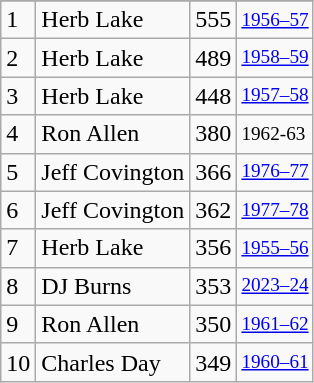<table class="wikitable">
<tr>
</tr>
<tr>
<td>1</td>
<td>Herb Lake</td>
<td>555</td>
<td style="font-size:80%;"><a href='#'>1956–57</a></td>
</tr>
<tr>
<td>2</td>
<td>Herb Lake</td>
<td>489</td>
<td style="font-size:80%;"><a href='#'>1958–59</a></td>
</tr>
<tr>
<td>3</td>
<td>Herb Lake</td>
<td>448</td>
<td style="font-size:80%;"><a href='#'>1957–58</a></td>
</tr>
<tr>
<td>4</td>
<td>Ron Allen</td>
<td>380</td>
<td style="font-size:80%;">1962-63</td>
</tr>
<tr>
<td>5</td>
<td>Jeff Covington</td>
<td>366</td>
<td style="font-size:80%;"><a href='#'>1976–77</a></td>
</tr>
<tr>
<td>6</td>
<td>Jeff Covington</td>
<td>362</td>
<td style="font-size:80%;"><a href='#'>1977–78</a></td>
</tr>
<tr>
<td>7</td>
<td>Herb Lake</td>
<td>356</td>
<td style="font-size:80%;"><a href='#'>1955–56</a></td>
</tr>
<tr>
<td>8</td>
<td>DJ Burns</td>
<td>353</td>
<td style="font-size:80%;"><a href='#'>2023–24</a></td>
</tr>
<tr>
<td>9</td>
<td>Ron Allen</td>
<td>350</td>
<td style="font-size:80%;"><a href='#'>1961–62</a></td>
</tr>
<tr>
<td>10</td>
<td>Charles Day</td>
<td>349</td>
<td style="font-size:80%;"><a href='#'>1960–61</a></td>
</tr>
</table>
